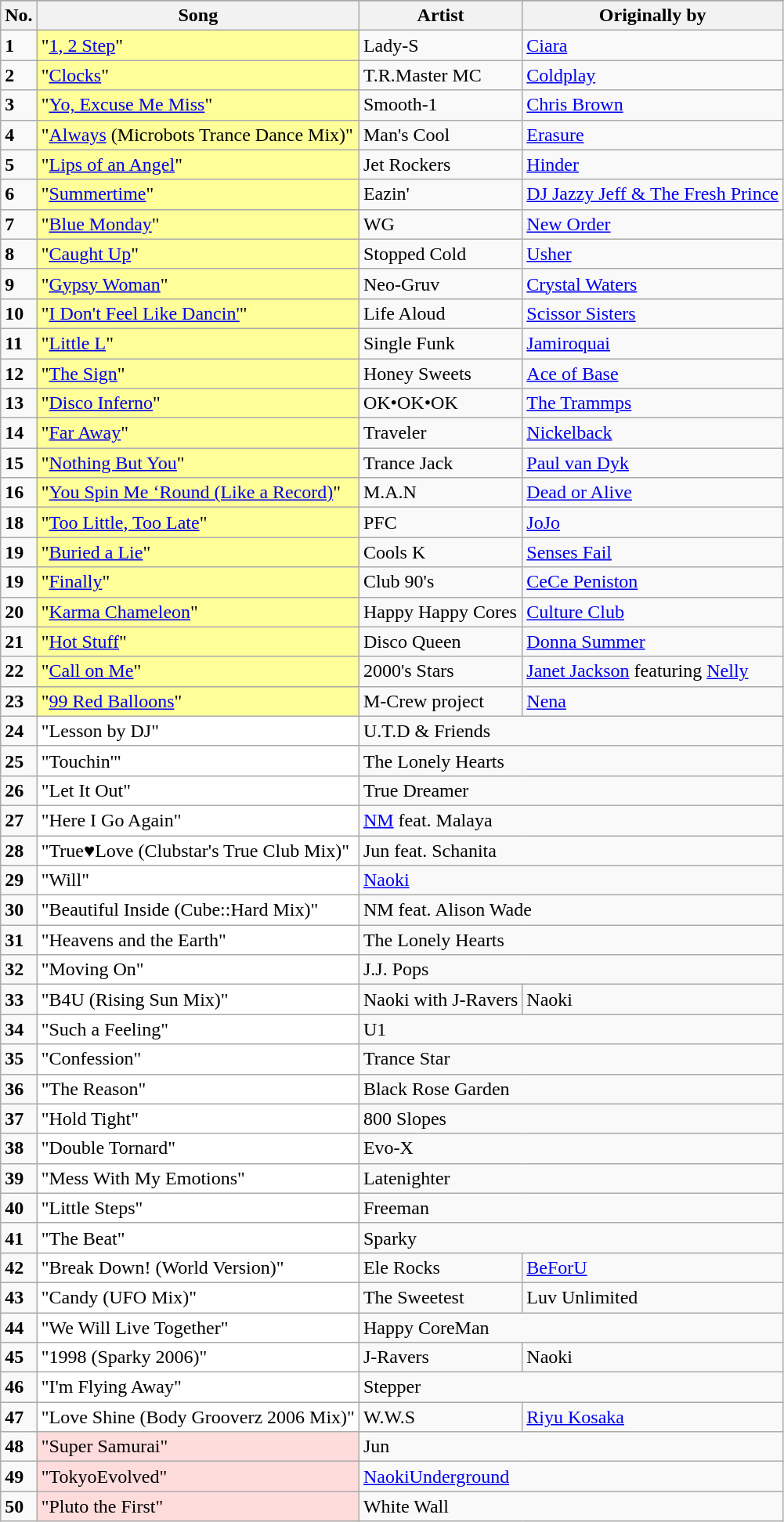<table class="wikitable">
<tr>
</tr>
<tr>
<th>No.</th>
<th>Song</th>
<th>Artist</th>
<th>Originally by</th>
</tr>
<tr>
<td><strong>1</strong></td>
<td style="background:#FFFF99;">"<a href='#'>1, 2 Step</a>"</td>
<td>Lady-S</td>
<td><a href='#'>Ciara</a></td>
</tr>
<tr>
<td><strong>2</strong></td>
<td style="background:#FFFF99;">"<a href='#'>Clocks</a>"</td>
<td>T.R.Master MC</td>
<td><a href='#'>Coldplay</a></td>
</tr>
<tr>
<td><strong>3</strong></td>
<td style="background:#FFFF99;">"<a href='#'>Yo, Excuse Me Miss</a>"</td>
<td>Smooth-1</td>
<td><a href='#'>Chris Brown</a></td>
</tr>
<tr>
<td><strong>4</strong></td>
<td style="background:#FFFF99;">"<a href='#'>Always</a> (Microbots Trance Dance Mix)"</td>
<td>Man's Cool</td>
<td><a href='#'>Erasure</a></td>
</tr>
<tr>
<td><strong>5</strong></td>
<td style="background:#FFFF99;">"<a href='#'>Lips of an Angel</a>"</td>
<td>Jet Rockers</td>
<td><a href='#'>Hinder</a></td>
</tr>
<tr>
<td><strong>6</strong></td>
<td style="background:#FFFF99;">"<a href='#'>Summertime</a>"</td>
<td>Eazin'</td>
<td><a href='#'>DJ Jazzy Jeff & The Fresh Prince</a></td>
</tr>
<tr>
<td><strong>7</strong></td>
<td style="background:#FFFF99;">"<a href='#'>Blue Monday</a>"</td>
<td>WG</td>
<td><a href='#'>New Order</a></td>
</tr>
<tr>
<td><strong>8</strong></td>
<td style="background:#FFFF99;">"<a href='#'>Caught Up</a>"</td>
<td>Stopped Cold</td>
<td><a href='#'>Usher</a></td>
</tr>
<tr>
<td><strong>9</strong></td>
<td style="background:#FFFF99;">"<a href='#'>Gypsy Woman</a>"</td>
<td>Neo-Gruv</td>
<td><a href='#'>Crystal Waters</a></td>
</tr>
<tr>
<td><strong>10</strong></td>
<td style="background:#FFFF99;">"<a href='#'>I Don't Feel Like Dancin'</a>"</td>
<td>Life Aloud</td>
<td><a href='#'>Scissor Sisters</a></td>
</tr>
<tr>
<td><strong>11</strong></td>
<td style="background:#FFFF99;">"<a href='#'>Little L</a>"</td>
<td>Single Funk</td>
<td><a href='#'>Jamiroquai</a></td>
</tr>
<tr>
<td><strong>12</strong></td>
<td style="background:#FFFF99;">"<a href='#'>The Sign</a>"</td>
<td>Honey Sweets</td>
<td><a href='#'>Ace of Base</a></td>
</tr>
<tr>
<td><strong>13</strong></td>
<td style="background:#FFFF99;">"<a href='#'>Disco Inferno</a>"</td>
<td>OK•OK•OK</td>
<td><a href='#'>The Trammps</a></td>
</tr>
<tr>
<td><strong>14</strong></td>
<td style="background:#FFFF99;">"<a href='#'>Far Away</a>"</td>
<td>Traveler</td>
<td><a href='#'>Nickelback</a></td>
</tr>
<tr>
<td><strong>15</strong></td>
<td style="background:#FFFF99;">"<a href='#'>Nothing But You</a>"</td>
<td>Trance Jack</td>
<td><a href='#'>Paul van Dyk</a></td>
</tr>
<tr>
<td><strong>16</strong></td>
<td style="background:#FFFF99;">"<a href='#'>You Spin Me ‘Round (Like a Record)</a>"</td>
<td>M.A.N</td>
<td><a href='#'>Dead or Alive</a></td>
</tr>
<tr>
<td><strong>18</strong></td>
<td style="background:#FFFF99;">"<a href='#'>Too Little, Too Late</a>"</td>
<td>PFC</td>
<td><a href='#'>JoJo</a></td>
</tr>
<tr>
<td><strong>19</strong></td>
<td style="background:#FFFF99;">"<a href='#'>Buried a Lie</a>"</td>
<td>Cools K</td>
<td><a href='#'>Senses Fail</a></td>
</tr>
<tr>
<td><strong>19</strong></td>
<td style="background:#FFFF99;">"<a href='#'>Finally</a>"</td>
<td>Club 90's</td>
<td><a href='#'>CeCe Peniston</a></td>
</tr>
<tr>
<td><strong>20</strong></td>
<td style="background:#FFFF99;">"<a href='#'>Karma Chameleon</a>"</td>
<td>Happy Happy Cores</td>
<td><a href='#'>Culture Club</a></td>
</tr>
<tr>
<td><strong>21</strong></td>
<td style="background:#FFFF99;">"<a href='#'>Hot Stuff</a>"</td>
<td>Disco Queen</td>
<td><a href='#'>Donna Summer</a></td>
</tr>
<tr>
<td><strong>22</strong></td>
<td style="background:#FFFF99;">"<a href='#'>Call on Me</a>"</td>
<td>2000's Stars</td>
<td><a href='#'>Janet Jackson</a> featuring <a href='#'>Nelly</a></td>
</tr>
<tr>
<td><strong>23</strong></td>
<td style="background:#FFFF99;">"<a href='#'>99 Red Balloons</a>"</td>
<td>M-Crew project</td>
<td><a href='#'>Nena</a></td>
</tr>
<tr>
<td><strong>24</strong></td>
<td style="background:#FFFFFF;">"Lesson by DJ"</td>
<td colspan="2">U.T.D & Friends</td>
</tr>
<tr>
<td><strong>25</strong></td>
<td style="background:#FFFFFF;">"Touchin'"</td>
<td colspan="2">The Lonely Hearts</td>
</tr>
<tr>
<td><strong>26</strong></td>
<td style="background:#FFFFFF;">"Let It Out"</td>
<td colspan="2">True Dreamer</td>
</tr>
<tr>
<td><strong>27</strong></td>
<td style="background:#FFFFFF;">"Here I Go Again"</td>
<td colspan="2"><a href='#'>NM</a> feat. Malaya</td>
</tr>
<tr>
<td><strong>28</strong></td>
<td style="background:#FFFFFF;">"True♥Love (Clubstar's True Club Mix)"</td>
<td colspan="2">Jun feat. Schanita</td>
</tr>
<tr>
<td><strong>29</strong></td>
<td style="background:#FFFFFF;">"Will"</td>
<td colspan="2"><a href='#'>Naoki</a></td>
</tr>
<tr>
<td><strong>30</strong></td>
<td style="background:#FFFFFF;">"Beautiful Inside (Cube::Hard Mix)"</td>
<td colspan="2">NM feat. Alison Wade</td>
</tr>
<tr>
<td><strong>31</strong></td>
<td style="background:#FFFFFF;">"Heavens and the Earth"</td>
<td colspan="2">The Lonely Hearts</td>
</tr>
<tr>
<td><strong>32</strong></td>
<td style="background:#FFFFFF;">"Moving On"</td>
<td colspan="2">J.J. Pops</td>
</tr>
<tr>
<td><strong>33</strong></td>
<td style="background:#FFFFFF;">"B4U (Rising Sun Mix)"</td>
<td>Naoki with J-Ravers</td>
<td>Naoki</td>
</tr>
<tr>
<td><strong>34</strong></td>
<td style="background:#FFFFFF;">"Such a Feeling"</td>
<td colspan="2">U1</td>
</tr>
<tr>
<td><strong>35</strong></td>
<td style="background:#FFFFFF;">"Confession"</td>
<td colspan="2">Trance Star</td>
</tr>
<tr>
<td><strong>36</strong></td>
<td style="background:#FFFFFF;">"The Reason"</td>
<td colspan="2">Black Rose Garden</td>
</tr>
<tr>
<td><strong>37</strong></td>
<td style="background:#FFFFFF;">"Hold Tight"</td>
<td colspan="2">800 Slopes</td>
</tr>
<tr>
<td><strong>38</strong></td>
<td style="background:#FFFFFF;">"Double Tornard"</td>
<td colspan="2">Evo-X</td>
</tr>
<tr>
<td><strong>39</strong></td>
<td style="background:#FFFFFF;">"Mess With My Emotions"</td>
<td colspan="2">Latenighter</td>
</tr>
<tr>
<td><strong>40</strong></td>
<td style="background:#FFFFFF;">"Little Steps"</td>
<td colspan="2">Freeman</td>
</tr>
<tr>
<td><strong>41</strong></td>
<td style="background:#FFFFFF;">"The Beat"</td>
<td colspan="2">Sparky</td>
</tr>
<tr>
<td><strong>42</strong></td>
<td style="background:#FFFFFF;">"Break Down! (World Version)"</td>
<td>Ele Rocks</td>
<td><a href='#'>BeForU</a></td>
</tr>
<tr>
<td><strong>43</strong></td>
<td style="background:#FFFFFF;">"Candy (UFO Mix)"</td>
<td>The Sweetest</td>
<td>Luv Unlimited</td>
</tr>
<tr>
<td><strong>44</strong></td>
<td style="background:#FFFFFF;">"We Will Live Together"</td>
<td colspan="2">Happy CoreMan</td>
</tr>
<tr>
<td><strong>45</strong></td>
<td style="background:#FFFFFF;">"1998 (Sparky 2006)"</td>
<td>J-Ravers</td>
<td>Naoki</td>
</tr>
<tr>
<td><strong>46</strong></td>
<td style="background:#FFFFFF;">"I'm Flying Away"</td>
<td colspan="2">Stepper</td>
</tr>
<tr>
<td><strong>47</strong></td>
<td style="background:#FFFFFF;">"Love Shine (Body Grooverz 2006 Mix)"</td>
<td>W.W.S</td>
<td><a href='#'>Riyu Kosaka</a></td>
</tr>
<tr>
<td><strong>48</strong></td>
<td style="background:#FFDCDC;">"Super Samurai"</td>
<td colspan="2">Jun</td>
</tr>
<tr>
<td><strong>49</strong></td>
<td style="background:#FFDCDC;">"TokyoEvolved"</td>
<td colspan="2"><a href='#'>NaokiUnderground</a></td>
</tr>
<tr>
<td><strong>50</strong></td>
<td style="background:#FFDCDC;">"Pluto the First"</td>
<td colspan="2">White Wall</td>
</tr>
</table>
